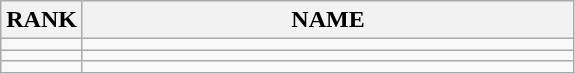<table class="wikitable">
<tr>
<th>RANK</th>
<th style="width: 20em">NAME</th>
</tr>
<tr>
<td align="center"></td>
<td></td>
</tr>
<tr>
<td align="center"></td>
<td></td>
</tr>
<tr>
<td align="center"></td>
<td></td>
</tr>
</table>
